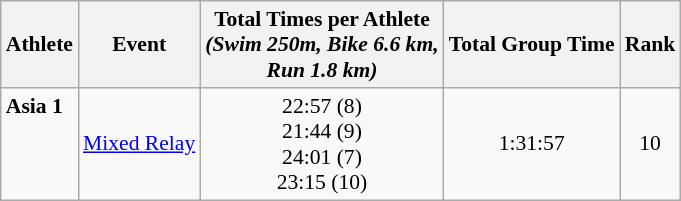<table class="wikitable" style="font-size:90%;">
<tr>
<th>Athlete</th>
<th>Event</th>
<th>Total Times per Athlete <br> <em>(Swim 250m, Bike 6.6 km, <br> Run 1.8 km)</th>
<th>Total Group Time</th>
<th>Rank</th>
</tr>
<tr align=center>
<td align=left><strong>Asia 1</strong><br><br><br><br></td>
<td align=left><a href='#'>Mixed Relay</a></td>
<td valign=bottom>22:57 (8)<br>21:44 (9)<br>24:01 (7)<br>23:15 (10)</td>
<td>1:31:57</td>
<td>10</td>
</tr>
</table>
